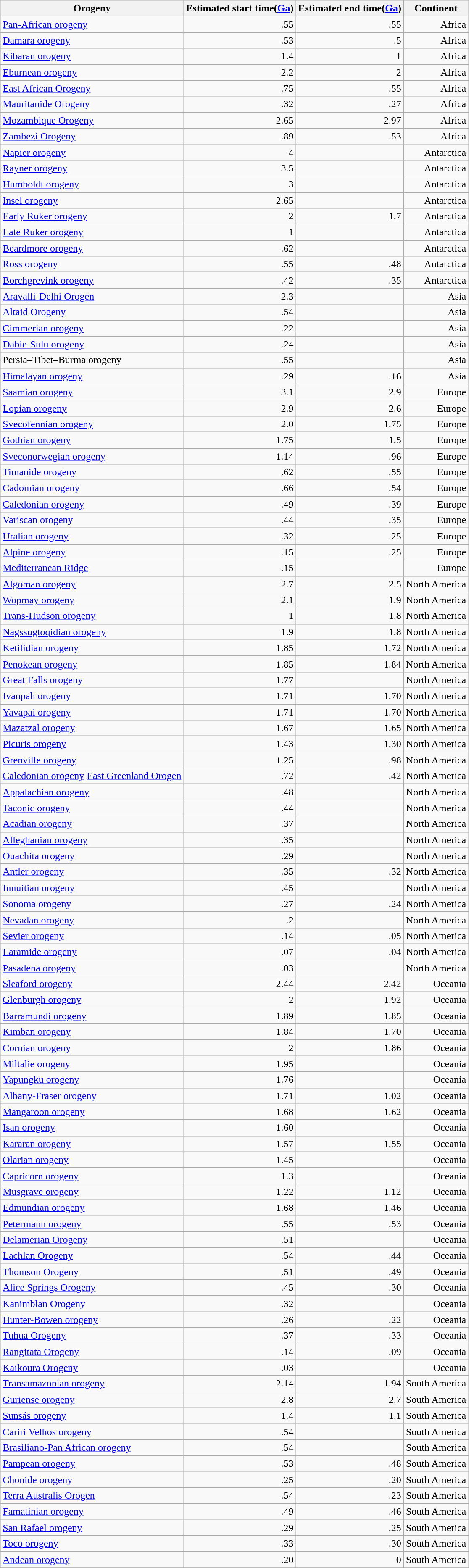<table class="wikitable sortable static-row-numbers" style=text-align:right>
<tr class=static-row-header style=vertical-align:bottom>
<th>Orogeny</th>
<th>Estimated start time(<a href='#'>Ga</a>)</th>
<th>Estimated end time(<a href='#'>Ga</a>)</th>
<th>Continent</th>
</tr>
<tr>
<td style=text-align:left><a href='#'>Pan-African orogeny</a></td>
<td>.55</td>
<td>.55</td>
<td>Africa</td>
</tr>
<tr>
<td style=text-align:left><a href='#'>Damara orogeny</a></td>
<td>.53</td>
<td>.5</td>
<td>Africa</td>
</tr>
<tr>
<td style=text-align:left><a href='#'>Kibaran orogeny</a></td>
<td>1.4</td>
<td>1</td>
<td>Africa</td>
</tr>
<tr>
<td style=text-align:left><a href='#'>Eburnean orogeny</a></td>
<td>2.2</td>
<td>2</td>
<td>Africa</td>
</tr>
<tr>
<td style=text-align:left><a href='#'>East African Orogeny</a></td>
<td>.75</td>
<td>.55</td>
<td>Africa</td>
</tr>
<tr>
<td style=text-align:left><a href='#'>Mauritanide Orogeny</a></td>
<td>.32</td>
<td>.27</td>
<td>Africa</td>
</tr>
<tr>
<td style=text-align:left><a href='#'>Mozambique Orogeny</a></td>
<td>2.65</td>
<td>2.97</td>
<td>Africa</td>
</tr>
<tr>
<td style=text-align:left><a href='#'>Zambezi Orogeny</a></td>
<td>.89</td>
<td>.53</td>
<td>Africa</td>
</tr>
<tr>
<td style=text-align:left><a href='#'>Napier orogeny</a></td>
<td>4</td>
<td></td>
<td>Antarctica</td>
</tr>
<tr>
<td style=text-align:left><a href='#'>Rayner orogeny</a></td>
<td>3.5</td>
<td></td>
<td>Antarctica</td>
</tr>
<tr>
<td style=text-align:left><a href='#'>Humboldt orogeny</a></td>
<td>3</td>
<td></td>
<td>Antarctica</td>
</tr>
<tr>
<td style=text-align:left><a href='#'>Insel orogeny</a></td>
<td>2.65</td>
<td></td>
<td>Antarctica</td>
</tr>
<tr>
<td style=text-align:left><a href='#'>Early Ruker orogeny</a></td>
<td>2</td>
<td>1.7</td>
<td>Antarctica</td>
</tr>
<tr>
<td style=text-align:left><a href='#'>Late Ruker orogeny</a></td>
<td>1</td>
<td></td>
<td>Antarctica</td>
</tr>
<tr>
<td style=text-align:left><a href='#'>Beardmore orogeny</a></td>
<td>.62</td>
<td></td>
<td>Antarctica</td>
</tr>
<tr>
<td style=text-align:left><a href='#'>Ross orogeny</a></td>
<td>.55</td>
<td>.48</td>
<td>Antarctica</td>
</tr>
<tr>
<td style=text-align:left><a href='#'>Borchgrevink orogeny</a></td>
<td>.42</td>
<td>.35</td>
<td>Antarctica</td>
</tr>
<tr>
<td style=text-align:left><a href='#'>Aravalli-Delhi Orogen</a></td>
<td>2.3</td>
<td></td>
<td>Asia</td>
</tr>
<tr>
<td style=text-align:left><a href='#'>Altaid Orogeny</a></td>
<td>.54</td>
<td></td>
<td>Asia</td>
</tr>
<tr>
<td style=text-align:left><a href='#'>Cimmerian orogeny</a></td>
<td>.22</td>
<td></td>
<td>Asia</td>
</tr>
<tr>
<td style=text-align:left><a href='#'>Dabie-Sulu orogeny</a></td>
<td>.24</td>
<td></td>
<td>Asia</td>
</tr>
<tr>
<td style=text-align:left>Persia–Tibet–Burma orogeny</td>
<td>.55</td>
<td></td>
<td>Asia</td>
</tr>
<tr>
<td style=text-align:left><a href='#'>Himalayan orogeny</a></td>
<td>.29</td>
<td>.16</td>
<td>Asia</td>
</tr>
<tr>
<td style=text-align:left><a href='#'>Saamian orogeny</a></td>
<td>3.1</td>
<td>2.9</td>
<td>Europe</td>
</tr>
<tr>
<td style=text-align:left><a href='#'>Lopian orogeny</a></td>
<td>2.9</td>
<td>2.6</td>
<td>Europe</td>
</tr>
<tr>
<td style=text-align:left><a href='#'>Svecofennian orogeny</a></td>
<td>2.0</td>
<td>1.75</td>
<td>Europe</td>
</tr>
<tr>
<td style=text-align:left><a href='#'>Gothian orogeny</a></td>
<td>1.75</td>
<td>1.5</td>
<td>Europe</td>
</tr>
<tr>
<td style=text-align:left><a href='#'>Sveconorwegian orogeny</a></td>
<td>1.14</td>
<td>.96</td>
<td>Europe</td>
</tr>
<tr>
<td style=text-align:left><a href='#'>Timanide orogeny</a></td>
<td>.62</td>
<td>.55</td>
<td>Europe</td>
</tr>
<tr>
<td style=text-align:left><a href='#'>Cadomian orogeny</a></td>
<td>.66</td>
<td>.54</td>
<td>Europe</td>
</tr>
<tr>
<td style=text-align:left><a href='#'>Caledonian orogeny</a></td>
<td>.49</td>
<td>.39</td>
<td>Europe</td>
</tr>
<tr>
<td style=text-align:left><a href='#'>Variscan orogeny</a></td>
<td>.44</td>
<td>.35</td>
<td>Europe</td>
</tr>
<tr>
<td style=text-align:left><a href='#'>Uralian orogeny</a></td>
<td>.32</td>
<td>.25</td>
<td>Europe</td>
</tr>
<tr>
<td style=text-align:left><a href='#'>Alpine orogeny</a></td>
<td>.15</td>
<td>.25</td>
<td>Europe</td>
</tr>
<tr>
<td style=text-align:left><a href='#'>Mediterranean Ridge</a></td>
<td>.15</td>
<td></td>
<td>Europe</td>
</tr>
<tr>
<td style=text-align:left><a href='#'>Algoman orogeny</a></td>
<td>2.7</td>
<td>2.5</td>
<td>North America</td>
</tr>
<tr>
<td style=text-align:left><a href='#'>Wopmay orogeny</a></td>
<td>2.1</td>
<td>1.9</td>
<td>North America</td>
</tr>
<tr>
<td style=text-align:left><a href='#'>Trans-Hudson orogeny</a></td>
<td>1</td>
<td>1.8</td>
<td>North America</td>
</tr>
<tr>
<td style=text-align:left><a href='#'>Nagssugtoqidian orogeny</a></td>
<td>1.9</td>
<td>1.8</td>
<td>North America</td>
</tr>
<tr>
<td style=text-align:left><a href='#'>Ketilidian orogeny</a></td>
<td>1.85</td>
<td>1.72</td>
<td>North America</td>
</tr>
<tr>
<td style=text-align:left><a href='#'>Penokean orogeny</a></td>
<td>1.85</td>
<td>1.84</td>
<td>North America</td>
</tr>
<tr>
<td style=text-align:left><a href='#'>Great Falls orogeny</a></td>
<td>1.77</td>
<td></td>
<td>North America</td>
</tr>
<tr>
<td style=text-align:left><a href='#'>Ivanpah orogeny</a></td>
<td>1.71</td>
<td>1.70</td>
<td>North America</td>
</tr>
<tr>
<td style=text-align:left><a href='#'>Yavapai orogeny</a></td>
<td>1.71</td>
<td>1.70</td>
<td>North America</td>
</tr>
<tr>
<td style=text-align:left><a href='#'>Mazatzal orogeny</a></td>
<td>1.67</td>
<td>1.65</td>
<td>North America</td>
</tr>
<tr>
<td style=text-align:left><a href='#'>Picuris orogeny</a></td>
<td>1.43</td>
<td>1.30</td>
<td>North America</td>
</tr>
<tr>
<td style=text-align:left><a href='#'>Grenville orogeny</a></td>
<td>1.25</td>
<td>.98</td>
<td>North America</td>
</tr>
<tr>
<td style=text-align:left><a href='#'>Caledonian orogeny</a> <a href='#'>East Greenland Orogen</a></td>
<td>.72</td>
<td>.42</td>
<td>North America</td>
</tr>
<tr>
<td style=text-align:left><a href='#'>Appalachian orogeny</a></td>
<td>.48</td>
<td></td>
<td>North America</td>
</tr>
<tr>
<td style=text-align:left><a href='#'>Taconic orogeny</a></td>
<td>.44</td>
<td></td>
<td>North America</td>
</tr>
<tr>
<td style=text-align:left><a href='#'>Acadian orogeny</a></td>
<td>.37</td>
<td></td>
<td>North America</td>
</tr>
<tr>
<td style=text-align:left><a href='#'>Alleghanian orogeny</a></td>
<td>.35</td>
<td></td>
<td>North America</td>
</tr>
<tr>
<td style=text-align:left><a href='#'>Ouachita orogeny</a></td>
<td>.29</td>
<td></td>
<td>North America</td>
</tr>
<tr>
<td style=text-align:left><a href='#'>Antler orogeny</a></td>
<td>.35</td>
<td>.32</td>
<td>North America</td>
</tr>
<tr>
<td style=text-align:left><a href='#'>Innuitian orogeny</a></td>
<td>.45</td>
<td></td>
<td>North America</td>
</tr>
<tr>
<td style=text-align:left><a href='#'>Sonoma orogeny</a></td>
<td>.27</td>
<td>.24</td>
<td>North America</td>
</tr>
<tr>
<td style=text-align:left><a href='#'>Nevadan orogeny</a></td>
<td>.2</td>
<td></td>
<td>North America</td>
</tr>
<tr>
<td style=text-align:left><a href='#'>Sevier orogeny</a></td>
<td>.14</td>
<td>.05</td>
<td>North America</td>
</tr>
<tr>
<td style=text-align:left><a href='#'>Laramide orogeny</a></td>
<td>.07</td>
<td>.04</td>
<td>North America</td>
</tr>
<tr>
<td style=text-align:left><a href='#'>Pasadena orogeny</a></td>
<td>.03</td>
<td></td>
<td>North America</td>
</tr>
<tr>
<td style=text-align:left><a href='#'>Sleaford orogeny</a></td>
<td>2.44</td>
<td>2.42</td>
<td>Oceania</td>
</tr>
<tr>
<td style=text-align:left><a href='#'>Glenburgh orogeny</a></td>
<td>2</td>
<td>1.92</td>
<td>Oceania</td>
</tr>
<tr>
<td style=text-align:left><a href='#'>Barramundi orogeny</a></td>
<td>1.89</td>
<td>1.85</td>
<td>Oceania</td>
</tr>
<tr>
<td style=text-align:left><a href='#'>Kimban orogeny</a></td>
<td>1.84</td>
<td>1.70</td>
<td>Oceania</td>
</tr>
<tr>
<td style=text-align:left><a href='#'>Cornian orogeny</a></td>
<td>2</td>
<td>1.86</td>
<td>Oceania</td>
</tr>
<tr>
<td style=text-align:left><a href='#'>Miltalie orogeny</a></td>
<td>1.95</td>
<td></td>
<td>Oceania</td>
</tr>
<tr>
<td style=text-align:left><a href='#'>Yapungku orogeny</a></td>
<td>1.76</td>
<td></td>
<td>Oceania</td>
</tr>
<tr>
<td style=text-align:left><a href='#'>Albany-Fraser orogeny</a></td>
<td>1.71</td>
<td>1.02</td>
<td>Oceania</td>
</tr>
<tr>
<td style=text-align:left><a href='#'>Mangaroon orogeny</a></td>
<td>1.68</td>
<td>1.62</td>
<td>Oceania</td>
</tr>
<tr>
<td style=text-align:left><a href='#'>Isan orogeny</a></td>
<td>1.60</td>
<td></td>
<td>Oceania</td>
</tr>
<tr>
<td style=text-align:left><a href='#'>Kararan orogeny</a></td>
<td>1.57</td>
<td>1.55</td>
<td>Oceania</td>
</tr>
<tr>
<td style=text-align:left><a href='#'>Olarian orogeny</a></td>
<td>1.45</td>
<td></td>
<td>Oceania</td>
</tr>
<tr>
<td style=text-align:left><a href='#'>Capricorn orogeny</a></td>
<td>1.3</td>
<td></td>
<td>Oceania</td>
</tr>
<tr>
<td style=text-align:left><a href='#'>Musgrave orogeny</a></td>
<td>1.22</td>
<td>1.12</td>
<td>Oceania</td>
</tr>
<tr>
<td style=text-align:left><a href='#'>Edmundian orogeny</a></td>
<td>1.68</td>
<td>1.46</td>
<td>Oceania</td>
</tr>
<tr>
<td style=text-align:left><a href='#'>Petermann orogeny</a></td>
<td>.55</td>
<td>.53</td>
<td>Oceania</td>
</tr>
<tr>
<td style=text-align:left><a href='#'>Delamerian Orogeny</a></td>
<td>.51</td>
<td></td>
<td>Oceania</td>
</tr>
<tr>
<td style=text-align:left><a href='#'>Lachlan Orogeny</a></td>
<td>.54</td>
<td>.44</td>
<td>Oceania</td>
</tr>
<tr>
<td style=text-align:left><a href='#'>Thomson Orogeny</a></td>
<td>.51</td>
<td>.49</td>
<td>Oceania</td>
</tr>
<tr>
<td style=text-align:left><a href='#'>Alice Springs Orogeny</a></td>
<td>.45</td>
<td>.30</td>
<td>Oceania</td>
</tr>
<tr>
<td style=text-align:left><a href='#'>Kanimblan Orogeny</a></td>
<td>.32</td>
<td></td>
<td>Oceania</td>
</tr>
<tr>
<td style=text-align:left><a href='#'>Hunter-Bowen orogeny</a></td>
<td>.26</td>
<td>.22</td>
<td>Oceania</td>
</tr>
<tr>
<td style=text-align:left><a href='#'>Tuhua Orogeny</a></td>
<td>.37</td>
<td>.33</td>
<td>Oceania</td>
</tr>
<tr>
<td style=text-align:left><a href='#'>Rangitata Orogeny</a></td>
<td>.14</td>
<td>.09</td>
<td>Oceania</td>
</tr>
<tr>
<td style=text-align:left><a href='#'>Kaikoura Orogeny</a></td>
<td>.03</td>
<td></td>
<td>Oceania</td>
</tr>
<tr>
<td style=text-align:left><a href='#'>Transamazonian orogeny</a></td>
<td>2.14</td>
<td>1.94</td>
<td>South America</td>
</tr>
<tr>
<td style=text-align:left><a href='#'>Guriense orogeny</a></td>
<td>2.8</td>
<td>2.7</td>
<td>South America</td>
</tr>
<tr>
<td style=text-align:left><a href='#'>Sunsás orogeny</a></td>
<td>1.4</td>
<td>1.1</td>
<td>South America</td>
</tr>
<tr>
<td style=text-align:left><a href='#'>Cariri Velhos orogeny</a></td>
<td>.54</td>
<td></td>
<td>South America</td>
</tr>
<tr>
<td style=text-align:left><a href='#'>Brasiliano-Pan African orogeny</a></td>
<td>.54</td>
<td></td>
<td>South America</td>
</tr>
<tr>
<td style=text-align:left><a href='#'>Pampean orogeny</a></td>
<td>.53</td>
<td>.48</td>
<td>South America</td>
</tr>
<tr>
<td style=text-align:left><a href='#'>Chonide orogeny</a></td>
<td>.25</td>
<td>.20</td>
<td>South America</td>
</tr>
<tr>
<td style=text-align:left><a href='#'>Terra Australis Orogen</a></td>
<td>.54</td>
<td>.23</td>
<td>South America</td>
</tr>
<tr>
<td style=text-align:left><a href='#'>Famatinian orogeny</a></td>
<td>.49</td>
<td>.46</td>
<td>South America</td>
</tr>
<tr>
<td style=text-align:left><a href='#'>San Rafael orogeny</a></td>
<td>.29</td>
<td>.25</td>
<td>South America</td>
</tr>
<tr>
<td style=text-align:left><a href='#'>Toco orogeny</a></td>
<td>.33</td>
<td>.30</td>
<td>South America</td>
</tr>
<tr>
<td style=text-align:left><a href='#'>Andean orogeny</a></td>
<td>.20</td>
<td>0</td>
<td>South America</td>
</tr>
<tr>
</tr>
</table>
